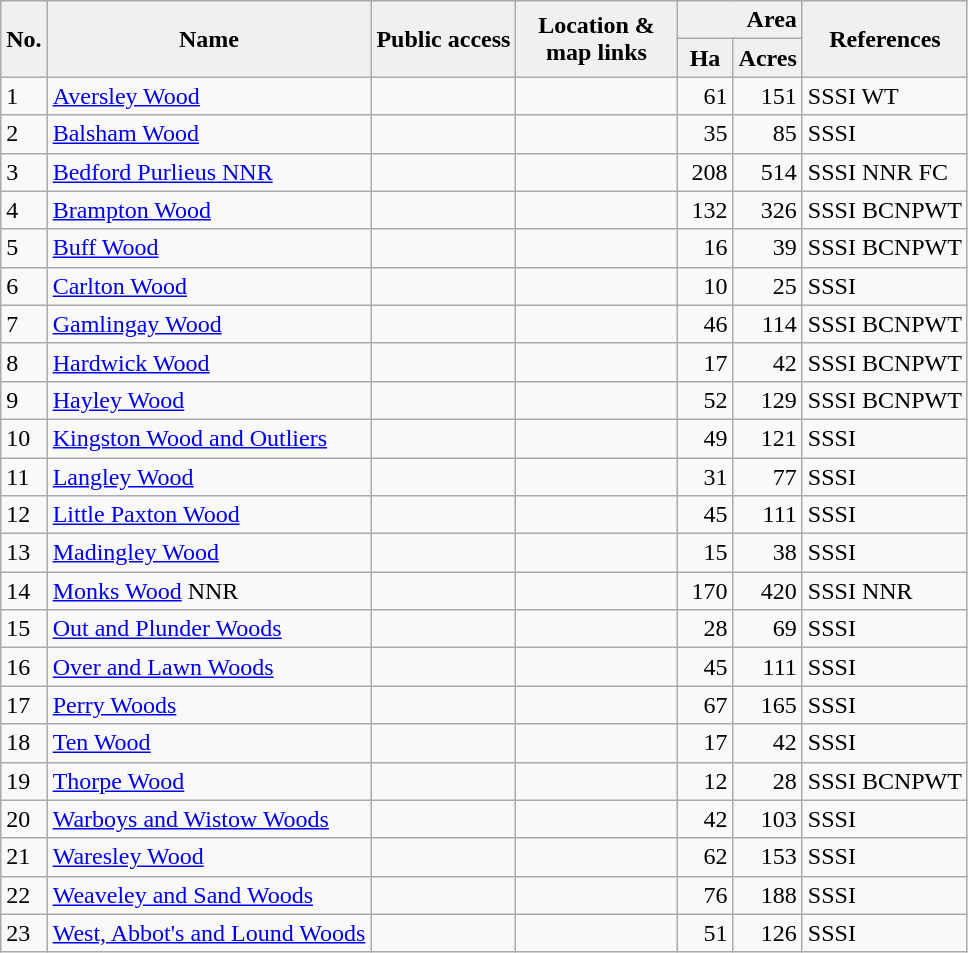<table class="wikitable sortable">
<tr>
<th style="background:#f0f0f0" rowspan=2>No.</th>
<th style="background:#f0f0f0" rowspan=2>Name</th>
<th style="background:#f0f0f0" rowspan=2>Public access</th>
<th style="width:100px;background:#f0f0f0" rowspan=2 class="unsortable">Location & map links</th>
<th style="background:#f0f0f0; text-align: right" colspan="2">Area</th>
<th style="background:#f0f0f0" rowspan=2 class="unsortable">References</th>
</tr>
<tr>
<th style="width:30px; background:#f0f0f0">Ha</th>
<th style="width:30px; background:#f0f0f0">Acres</th>
</tr>
<tr !scope="row">
<td>1</td>
<td><a href='#'>Aversley Wood</a></td>
<td>  </td>
<td><small></small></td>
<td style="text-align:right;">61</td>
<td style="text-align:right;">151</td>
<td>SSSI <abbr>WT</abbr></td>
</tr>
<tr !scope="row">
<td>2</td>
<td><a href='#'>Balsham Wood</a></td>
<td>  </td>
<td><small></small></td>
<td style="text-align:right;">35</td>
<td style="text-align:right;">85</td>
<td>SSSI</td>
</tr>
<tr !scope="row">
<td>3</td>
<td><a href='#'>Bedford Purlieus NNR</a></td>
<td>  </td>
<td><small></small></td>
<td style="text-align:right;">208</td>
<td style="text-align:right;">514</td>
<td>SSSI  <abbr>NNR</abbr> <abbr>FC</abbr></td>
</tr>
<tr !scope="row">
<td>4</td>
<td><a href='#'>Brampton Wood</a></td>
<td>  </td>
<td><small></small></td>
<td style="text-align:right;">132</td>
<td style="text-align:right;">326</td>
<td>SSSI <abbr>BCNPWT</abbr></td>
</tr>
<tr !scope="row">
<td>5</td>
<td><a href='#'>Buff Wood</a></td>
<td>  </td>
<td><small></small></td>
<td style="text-align:right;">16</td>
<td style="text-align:right;">39</td>
<td>SSSI <abbr>BCNPWT</abbr></td>
</tr>
<tr !scope="row">
<td>6</td>
<td><a href='#'>Carlton Wood</a></td>
<td>  </td>
<td><small></small></td>
<td style="text-align:right;">10</td>
<td style="text-align:right;">25</td>
<td>SSSI</td>
</tr>
<tr !scope="row">
<td>7</td>
<td><a href='#'>Gamlingay Wood</a></td>
<td>  </td>
<td><small></small></td>
<td style="text-align:right;">46</td>
<td style="text-align:right;">114</td>
<td>SSSI <abbr>BCNPWT</abbr></td>
</tr>
<tr !scope="row">
<td>8</td>
<td><a href='#'>Hardwick Wood</a></td>
<td>  </td>
<td><small></small></td>
<td style="text-align:right;">17</td>
<td style="text-align:right;">42</td>
<td>SSSI  <abbr>BCNPWT</abbr></td>
</tr>
<tr !scope="row">
<td>9</td>
<td><a href='#'>Hayley Wood</a></td>
<td>  </td>
<td><small></small></td>
<td style="text-align:right;">52</td>
<td style="text-align:right;">129</td>
<td>SSSI  <abbr>BCNPWT</abbr></td>
</tr>
<tr !scope="row">
<td>10</td>
<td><a href='#'>Kingston Wood and Outliers</a></td>
<td>  </td>
<td><small></small></td>
<td style="text-align:right;">49</td>
<td style="text-align:right;">121</td>
<td>SSSI</td>
</tr>
<tr !scope="row">
<td>11</td>
<td><a href='#'>Langley Wood</a></td>
<td>  </td>
<td><small></small></td>
<td style="text-align:right;">31</td>
<td style="text-align:right;">77</td>
<td>SSSI</td>
</tr>
<tr !scope="row">
<td>12</td>
<td><a href='#'>Little Paxton Wood</a></td>
<td>  </td>
<td><small></small></td>
<td style="text-align:right;">45</td>
<td style="text-align:right;">111</td>
<td>SSSI</td>
</tr>
<tr !scope="row">
<td>13</td>
<td><a href='#'>Madingley Wood</a></td>
<td>  </td>
<td><small></small></td>
<td style="text-align:right;">15</td>
<td style="text-align:right;">38</td>
<td>SSSI</td>
</tr>
<tr !scope="row">
<td>14</td>
<td><a href='#'>Monks Wood</a> NNR</td>
<td>  </td>
<td><small></small></td>
<td style="text-align:right;">170</td>
<td style="text-align:right;">420</td>
<td>SSSI <abbr>NNR</abbr></td>
</tr>
<tr !scope="row">
<td>15</td>
<td><a href='#'>Out and Plunder Woods</a></td>
<td>  </td>
<td><small></small></td>
<td style="text-align:right;">28</td>
<td style="text-align:right;">69</td>
<td>SSSI</td>
</tr>
<tr !scope="row">
<td>16</td>
<td><a href='#'>Over and Lawn Woods</a></td>
<td>  </td>
<td><small></small></td>
<td style="text-align:right;">45</td>
<td style="text-align:right;">111</td>
<td>SSSI</td>
</tr>
<tr !scope="row">
<td>17</td>
<td><a href='#'>Perry Woods</a></td>
<td>  </td>
<td><small></small></td>
<td style="text-align:right;">67</td>
<td style="text-align:right;">165</td>
<td>SSSI</td>
</tr>
<tr !scope="row">
<td>18</td>
<td><a href='#'>Ten Wood</a></td>
<td>  </td>
<td><small></small></td>
<td style="text-align:right;">17</td>
<td style="text-align:right;">42</td>
<td>SSSI</td>
</tr>
<tr !scope="row">
<td>19</td>
<td><a href='#'>Thorpe Wood</a></td>
<td>  </td>
<td><small></small></td>
<td style="text-align:right;">12</td>
<td style="text-align:right;">28</td>
<td>SSSI <abbr>BCNPWT</abbr></td>
</tr>
<tr !scope="row">
<td>20</td>
<td><a href='#'>Warboys and Wistow Woods</a></td>
<td>  </td>
<td><small></small></td>
<td style="text-align:right;">42</td>
<td style="text-align:right;">103</td>
<td>SSSI</td>
</tr>
<tr !scope="row">
<td>21</td>
<td><a href='#'>Waresley Wood</a></td>
<td>  </td>
<td><small></small></td>
<td style="text-align:right;">62</td>
<td style="text-align:right;">153</td>
<td>SSSI</td>
</tr>
<tr !scope="row">
<td>22</td>
<td><a href='#'>Weaveley and Sand Woods</a></td>
<td>  </td>
<td><small></small></td>
<td style="text-align:right;">76</td>
<td style="text-align:right;">188</td>
<td>SSSI</td>
</tr>
<tr !scope="row">
<td>23</td>
<td><a href='#'>West, Abbot's and Lound Woods</a></td>
<td>  </td>
<td><small></small></td>
<td style="text-align:right;">51</td>
<td style="text-align:right;">126</td>
<td>SSSI</td>
</tr>
</table>
